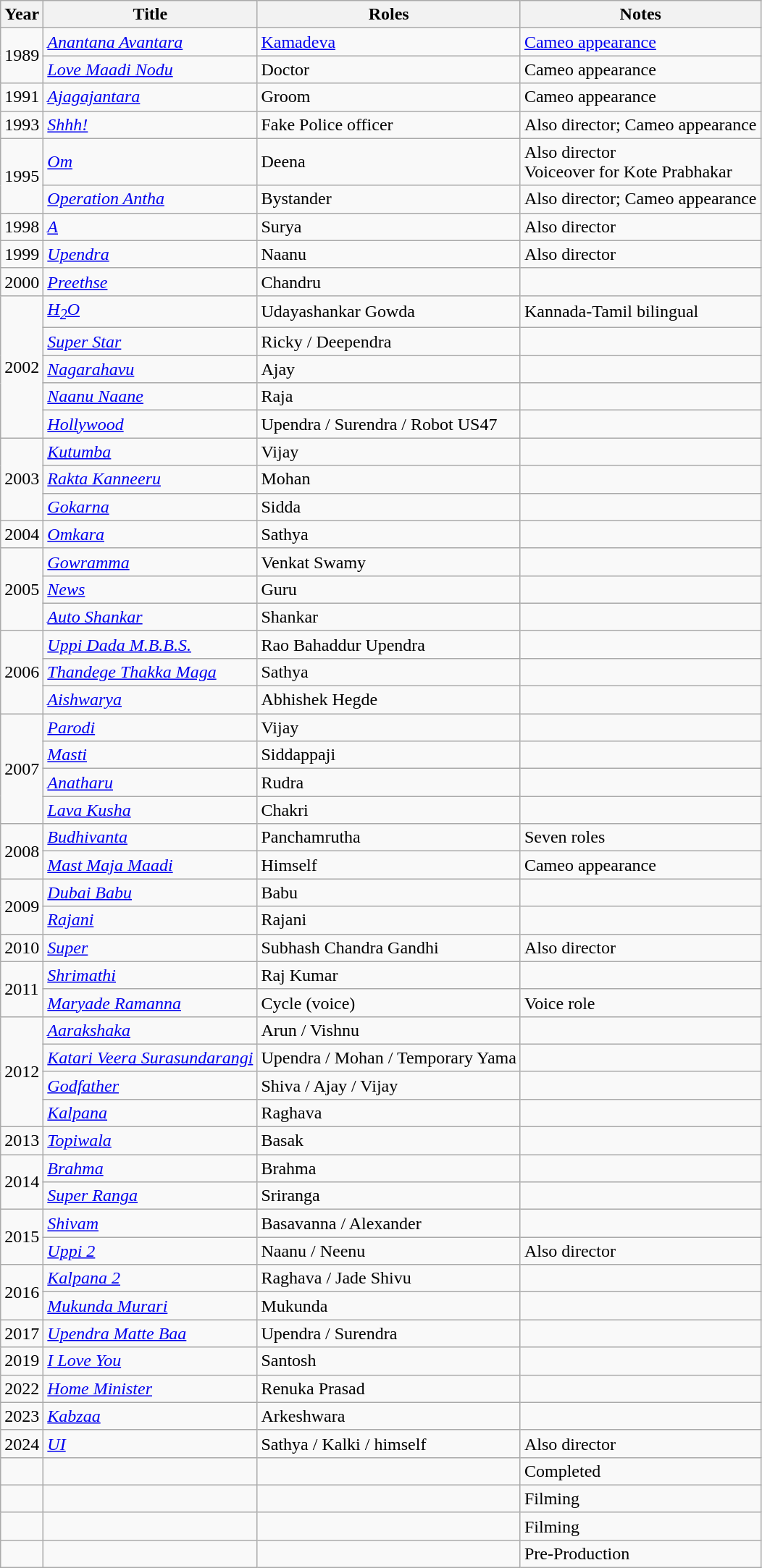<table class="wikitable sortable" style="margin-right: 0;">
<tr>
<th>Year</th>
<th>Title</th>
<th>Roles</th>
<th>Notes</th>
</tr>
<tr>
<td rowspan="2">1989</td>
<td><em><a href='#'>Anantana Avantara</a></em></td>
<td><a href='#'>Kamadeva</a></td>
<td><a href='#'>Cameo appearance</a></td>
</tr>
<tr>
<td><em><a href='#'>Love Maadi Nodu</a></em></td>
<td>Doctor</td>
<td>Cameo appearance</td>
</tr>
<tr>
<td>1991</td>
<td><em><a href='#'>Ajagajantara</a></em></td>
<td>Groom</td>
<td>Cameo appearance</td>
</tr>
<tr>
<td>1993</td>
<td><em><a href='#'>Shhh!</a></em></td>
<td>Fake Police officer</td>
<td>Also director; Cameo appearance</td>
</tr>
<tr>
<td rowspan="2">1995</td>
<td><em><a href='#'>Om</a></em></td>
<td>Deena</td>
<td>Also director<br>Voiceover for Kote Prabhakar</td>
</tr>
<tr>
<td><em><a href='#'>Operation Antha</a></em></td>
<td>Bystander</td>
<td>Also director; Cameo appearance</td>
</tr>
<tr>
<td>1998</td>
<td><em><a href='#'>A</a></em></td>
<td>Surya</td>
<td>Also director</td>
</tr>
<tr>
<td>1999</td>
<td><em><a href='#'>Upendra</a></em></td>
<td>Naanu</td>
<td>Also director</td>
</tr>
<tr>
<td>2000</td>
<td><em><a href='#'>Preethse</a></em></td>
<td>Chandru</td>
<td></td>
</tr>
<tr>
<td rowspan="5">2002</td>
<td><em><a href='#'>H<sub>2</sub>O</a></em></td>
<td>Udayashankar Gowda</td>
<td>Kannada-Tamil bilingual</td>
</tr>
<tr>
<td><em><a href='#'>Super Star</a></em></td>
<td>Ricky / Deependra</td>
<td></td>
</tr>
<tr>
<td><em><a href='#'>Nagarahavu</a></em></td>
<td>Ajay</td>
<td></td>
</tr>
<tr>
<td><em><a href='#'>Naanu Naane</a></em></td>
<td>Raja</td>
<td></td>
</tr>
<tr>
<td><em><a href='#'>Hollywood</a></em></td>
<td>Upendra / Surendra / Robot US47</td>
<td></td>
</tr>
<tr>
<td rowspan="3">2003</td>
<td><em><a href='#'>Kutumba</a></em></td>
<td>Vijay</td>
<td></td>
</tr>
<tr>
<td><em><a href='#'>Rakta Kanneeru</a></em></td>
<td>Mohan</td>
<td></td>
</tr>
<tr>
<td><em><a href='#'>Gokarna</a></em></td>
<td>Sidda</td>
<td></td>
</tr>
<tr>
<td>2004</td>
<td><em><a href='#'>Omkara</a></em></td>
<td>Sathya</td>
<td></td>
</tr>
<tr>
<td rowspan="3">2005</td>
<td><em><a href='#'>Gowramma</a></em></td>
<td>Venkat Swamy</td>
<td></td>
</tr>
<tr>
<td><em><a href='#'>News</a></em></td>
<td>Guru</td>
<td></td>
</tr>
<tr>
<td><em><a href='#'>Auto Shankar</a></em></td>
<td>Shankar</td>
<td></td>
</tr>
<tr>
<td rowspan="3">2006</td>
<td><em><a href='#'>Uppi Dada M.B.B.S.</a></em></td>
<td>Rao Bahaddur Upendra</td>
<td></td>
</tr>
<tr>
<td><em><a href='#'>Thandege Thakka Maga</a></em></td>
<td>Sathya</td>
<td></td>
</tr>
<tr>
<td><em><a href='#'>Aishwarya</a></em></td>
<td>Abhishek Hegde</td>
<td></td>
</tr>
<tr>
<td rowspan="4">2007</td>
<td><em><a href='#'>Parodi</a></em></td>
<td>Vijay</td>
<td></td>
</tr>
<tr>
<td><em><a href='#'>Masti</a></em></td>
<td>Siddappaji</td>
<td></td>
</tr>
<tr>
<td><em><a href='#'>Anatharu</a></em></td>
<td>Rudra</td>
<td></td>
</tr>
<tr>
<td><em><a href='#'>Lava Kusha</a></em></td>
<td>Chakri</td>
<td></td>
</tr>
<tr>
<td rowspan="2">2008</td>
<td><em><a href='#'>Budhivanta</a></em></td>
<td>Panchamrutha</td>
<td>Seven roles</td>
</tr>
<tr>
<td><em><a href='#'>Mast Maja Maadi</a></em></td>
<td>Himself</td>
<td>Cameo appearance</td>
</tr>
<tr>
<td rowspan="2">2009</td>
<td><em><a href='#'>Dubai Babu</a></em></td>
<td>Babu</td>
<td></td>
</tr>
<tr>
<td><em><a href='#'>Rajani</a></em></td>
<td>Rajani</td>
<td></td>
</tr>
<tr>
<td>2010</td>
<td><em><a href='#'>Super</a></em></td>
<td>Subhash Chandra Gandhi</td>
<td>Also director</td>
</tr>
<tr>
<td rowspan="2">2011</td>
<td><em><a href='#'>Shrimathi</a></em></td>
<td>Raj Kumar</td>
<td></td>
</tr>
<tr>
<td><em><a href='#'>Maryade Ramanna</a></em></td>
<td>Cycle (voice)</td>
<td>Voice role</td>
</tr>
<tr>
<td rowspan="4">2012</td>
<td><em><a href='#'>Aarakshaka</a></em></td>
<td>Arun / Vishnu</td>
<td></td>
</tr>
<tr>
<td><em><a href='#'>Katari Veera Surasundarangi</a></em></td>
<td>Upendra / Mohan / Temporary Yama</td>
<td></td>
</tr>
<tr>
<td><em><a href='#'>Godfather</a></em></td>
<td>Shiva / Ajay / Vijay</td>
<td></td>
</tr>
<tr>
<td><em><a href='#'>Kalpana</a></em></td>
<td>Raghava</td>
<td></td>
</tr>
<tr>
<td>2013</td>
<td><em><a href='#'>Topiwala</a></em></td>
<td>Basak</td>
<td></td>
</tr>
<tr>
<td rowspan="2">2014</td>
<td><em><a href='#'>Brahma</a></em></td>
<td>Brahma</td>
<td></td>
</tr>
<tr>
<td><em><a href='#'>Super Ranga</a></em></td>
<td>Sriranga</td>
<td></td>
</tr>
<tr>
<td rowspan="2">2015</td>
<td><em><a href='#'>Shivam</a></em></td>
<td>Basavanna / Alexander</td>
<td></td>
</tr>
<tr>
<td><em><a href='#'>Uppi 2</a></em></td>
<td>Naanu / Neenu</td>
<td>Also director</td>
</tr>
<tr>
<td rowspan="2">2016</td>
<td><em><a href='#'>Kalpana 2</a></em></td>
<td>Raghava / Jade Shivu</td>
<td></td>
</tr>
<tr>
<td><em><a href='#'>Mukunda Murari</a></em></td>
<td>Mukunda</td>
<td></td>
</tr>
<tr>
<td>2017</td>
<td><em><a href='#'>Upendra Matte Baa</a></em></td>
<td>Upendra / Surendra</td>
<td></td>
</tr>
<tr>
<td>2019</td>
<td><em><a href='#'>I Love You</a></em></td>
<td>Santosh</td>
<td></td>
</tr>
<tr>
<td>2022</td>
<td><em><a href='#'>Home Minister</a></em></td>
<td>Renuka Prasad</td>
<td></td>
</tr>
<tr>
<td>2023</td>
<td><em><a href='#'>Kabzaa</a></em></td>
<td>Arkeshwara</td>
<td></td>
</tr>
<tr>
<td rowspan="1">2024</td>
<td><em><a href='#'>UI</a></em></td>
<td>Sathya / Kalki / himself </td>
<td>Also director</td>
</tr>
<tr>
<td></td>
<td></td>
<td></td>
<td>Completed</td>
</tr>
<tr>
<td></td>
<td></td>
<td></td>
<td>Filming</td>
</tr>
<tr>
<td></td>
<td></td>
<td></td>
<td>Filming</td>
</tr>
<tr>
<td></td>
<td></td>
<td></td>
<td>Pre-Production</td>
</tr>
</table>
